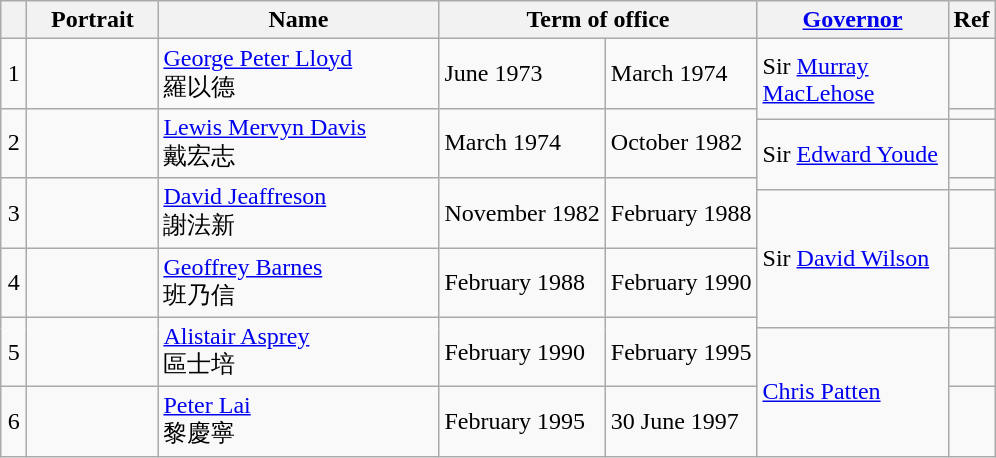<table class="wikitable"  style="text-align:left">
<tr>
<th width=10px></th>
<th width=80px>Portrait</th>
<th width=180px>Name</th>
<th width=180px colspan=2>Term of office</th>
<th width=120px><a href='#'>Governor</a></th>
<th>Ref</th>
</tr>
<tr>
<td align=center>1</td>
<td></td>
<td><a href='#'>George Peter Lloyd</a><br>羅以德</td>
<td>June 1973</td>
<td>March 1974</td>
<td rowspan=2>Sir <a href='#'>Murray MacLehose</a><br></td>
<td></td>
</tr>
<tr>
<td rowspan=2 align=center>2</td>
<td rowspan=2></td>
<td rowspan="2"><a href='#'>Lewis Mervyn Davis</a><br>戴宏志</td>
<td rowspan=2>March 1974</td>
<td rowspan=2>October 1982</td>
<td></td>
</tr>
<tr>
<td rowspan=2>Sir <a href='#'>Edward Youde</a><br></td>
<td></td>
</tr>
<tr>
<td rowspan=2 align=center>3</td>
<td rowspan=2></td>
<td rowspan="2"><a href='#'>David Jeaffreson</a><br>謝法新</td>
<td rowspan=2>November 1982</td>
<td rowspan=2>February 1988</td>
<td></td>
</tr>
<tr>
<td rowspan=3>Sir <a href='#'>David Wilson</a><br></td>
<td></td>
</tr>
<tr>
<td align=center>4</td>
<td></td>
<td><a href='#'>Geoffrey Barnes</a><br>班乃信</td>
<td>February 1988</td>
<td>February 1990</td>
<td></td>
</tr>
<tr>
<td rowspan=2 align=center>5</td>
<td rowspan=2></td>
<td rowspan="2"><a href='#'>Alistair Asprey</a><br>區士培</td>
<td rowspan=2>February 1990</td>
<td rowspan=2>February 1995</td>
<td></td>
</tr>
<tr>
<td rowspan=2><a href='#'>Chris Patten</a><br></td>
<td></td>
</tr>
<tr>
<td align=center>6</td>
<td></td>
<td><a href='#'>Peter Lai</a><br>黎慶寧</td>
<td>February 1995</td>
<td>30 June 1997</td>
<td></td>
</tr>
</table>
